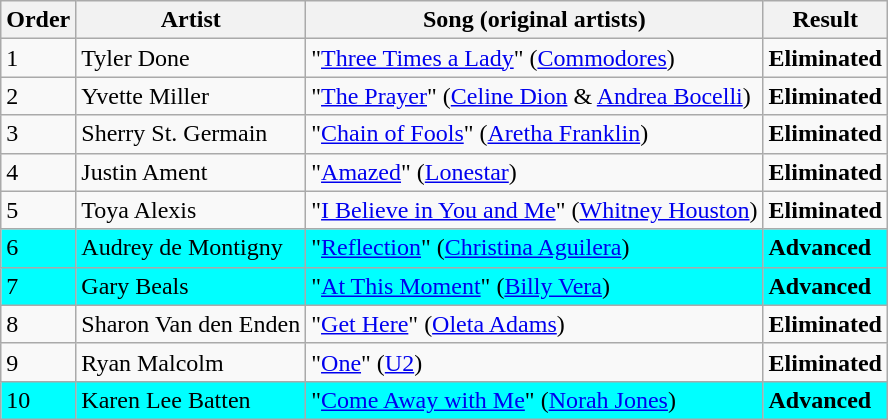<table class=wikitable>
<tr>
<th>Order</th>
<th>Artist</th>
<th>Song (original artists)</th>
<th>Result</th>
</tr>
<tr>
<td>1</td>
<td>Tyler Done</td>
<td>"<a href='#'>Three Times a Lady</a>" (<a href='#'>Commodores</a>)</td>
<td><strong>Eliminated</strong></td>
</tr>
<tr>
<td>2</td>
<td>Yvette Miller</td>
<td>"<a href='#'>The Prayer</a>" (<a href='#'>Celine Dion</a> & <a href='#'>Andrea Bocelli</a>)</td>
<td><strong>Eliminated</strong></td>
</tr>
<tr>
<td>3</td>
<td>Sherry St. Germain</td>
<td>"<a href='#'>Chain of Fools</a>" (<a href='#'>Aretha Franklin</a>)</td>
<td><strong>Eliminated</strong></td>
</tr>
<tr>
<td>4</td>
<td>Justin Ament</td>
<td>"<a href='#'>Amazed</a>" (<a href='#'>Lonestar</a>)</td>
<td><strong>Eliminated</strong></td>
</tr>
<tr>
<td>5</td>
<td>Toya Alexis</td>
<td>"<a href='#'>I Believe in You and Me</a>" (<a href='#'>Whitney Houston</a>)</td>
<td><strong>Eliminated</strong></td>
</tr>
<tr style="background:cyan;">
<td>6</td>
<td>Audrey de Montigny</td>
<td>"<a href='#'>Reflection</a>" (<a href='#'>Christina Aguilera</a>)</td>
<td><strong>Advanced</strong></td>
</tr>
<tr style="background:cyan;">
<td>7</td>
<td>Gary Beals</td>
<td>"<a href='#'>At This Moment</a>" (<a href='#'>Billy Vera</a>)</td>
<td><strong>Advanced</strong></td>
</tr>
<tr>
<td>8</td>
<td>Sharon Van den Enden</td>
<td>"<a href='#'>Get Here</a>" (<a href='#'>Oleta Adams</a>)</td>
<td><strong>Eliminated</strong></td>
</tr>
<tr>
<td>9</td>
<td>Ryan Malcolm</td>
<td>"<a href='#'>One</a>" (<a href='#'>U2</a>)</td>
<td><strong>Eliminated</strong></td>
</tr>
<tr style="background:cyan;">
<td>10</td>
<td>Karen Lee Batten</td>
<td>"<a href='#'>Come Away with Me</a>" (<a href='#'>Norah Jones</a>)</td>
<td><strong>Advanced</strong></td>
</tr>
</table>
